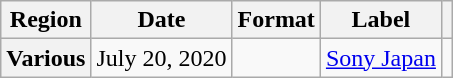<table class="wikitable plainrowheaders">
<tr>
<th scope="col">Region</th>
<th scope="col">Date</th>
<th scope="col">Format</th>
<th scope="col">Label</th>
<th scope="col"></th>
</tr>
<tr>
<th scope="row">Various</th>
<td>July 20, 2020</td>
<td></td>
<td><a href='#'>Sony Japan</a></td>
<td style="text-align:center"></td>
</tr>
</table>
